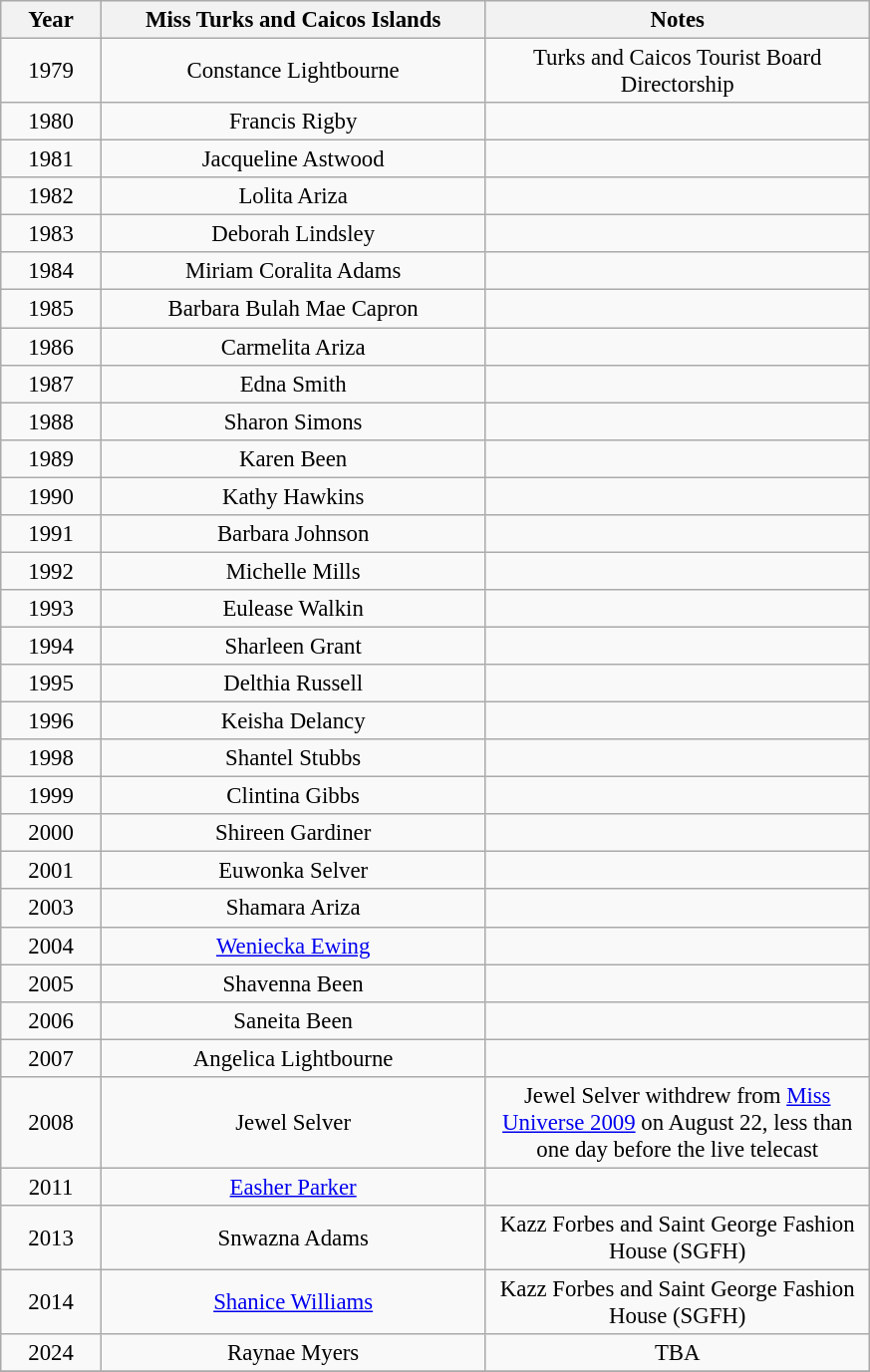<table class="wikitable sortable" style="font-size: 95%; text-align:center">
<tr>
<th width="60">Year</th>
<th width="250">Miss Turks and Caicos Islands</th>
<th width="250">Notes</th>
</tr>
<tr>
<td>1979</td>
<td>Constance Lightbourne</td>
<td>Turks and Caicos Tourist Board Directorship</td>
</tr>
<tr>
<td>1980</td>
<td>Francis Rigby</td>
<td></td>
</tr>
<tr>
<td>1981</td>
<td>Jacqueline Astwood</td>
<td></td>
</tr>
<tr>
<td>1982</td>
<td>Lolita Ariza</td>
<td></td>
</tr>
<tr>
<td>1983</td>
<td>Deborah Lindsley</td>
<td></td>
</tr>
<tr>
<td>1984</td>
<td>Miriam Coralita Adams</td>
<td></td>
</tr>
<tr>
<td>1985</td>
<td>Barbara Bulah Mae Capron</td>
<td></td>
</tr>
<tr>
<td>1986</td>
<td>Carmelita Ariza</td>
<td></td>
</tr>
<tr>
<td>1987</td>
<td>Edna Smith</td>
<td></td>
</tr>
<tr>
<td>1988</td>
<td>Sharon Simons</td>
<td></td>
</tr>
<tr>
<td>1989</td>
<td>Karen Been</td>
<td></td>
</tr>
<tr>
<td>1990</td>
<td>Kathy Hawkins</td>
<td></td>
</tr>
<tr>
<td>1991</td>
<td>Barbara Johnson</td>
<td></td>
</tr>
<tr>
<td>1992</td>
<td>Michelle Mills</td>
<td></td>
</tr>
<tr>
<td>1993</td>
<td>Eulease Walkin</td>
<td></td>
</tr>
<tr>
<td>1994</td>
<td>Sharleen Grant</td>
<td></td>
</tr>
<tr>
<td>1995</td>
<td>Delthia Russell</td>
<td></td>
</tr>
<tr>
<td>1996</td>
<td>Keisha Delancy</td>
<td></td>
</tr>
<tr>
<td>1998</td>
<td>Shantel Stubbs</td>
<td></td>
</tr>
<tr>
<td>1999</td>
<td>Clintina Gibbs</td>
<td></td>
</tr>
<tr>
<td>2000</td>
<td>Shireen Gardiner</td>
<td></td>
</tr>
<tr>
<td>2001</td>
<td>Euwonka Selver</td>
<td></td>
</tr>
<tr>
<td>2003</td>
<td>Shamara Ariza</td>
<td></td>
</tr>
<tr>
<td>2004</td>
<td><a href='#'>Weniecka Ewing</a></td>
<td></td>
</tr>
<tr>
<td>2005</td>
<td>Shavenna Been</td>
<td></td>
</tr>
<tr>
<td>2006</td>
<td>Saneita Been</td>
<td></td>
</tr>
<tr>
<td>2007</td>
<td>Angelica Lightbourne</td>
<td></td>
</tr>
<tr>
<td>2008</td>
<td>Jewel Selver</td>
<td>Jewel Selver withdrew from <a href='#'>Miss Universe 2009</a> on August 22, less than one day before the live telecast</td>
</tr>
<tr>
<td>2011</td>
<td><a href='#'>Easher Parker</a></td>
<td></td>
</tr>
<tr>
<td>2013</td>
<td>Snwazna Adams</td>
<td>Kazz Forbes and Saint George Fashion House (SGFH)</td>
</tr>
<tr>
<td>2014</td>
<td><a href='#'>Shanice Williams</a></td>
<td>Kazz Forbes and Saint George Fashion House (SGFH)</td>
</tr>
<tr>
<td>2024</td>
<td>Raynae Myers</td>
<td>TBA</td>
</tr>
<tr>
</tr>
</table>
